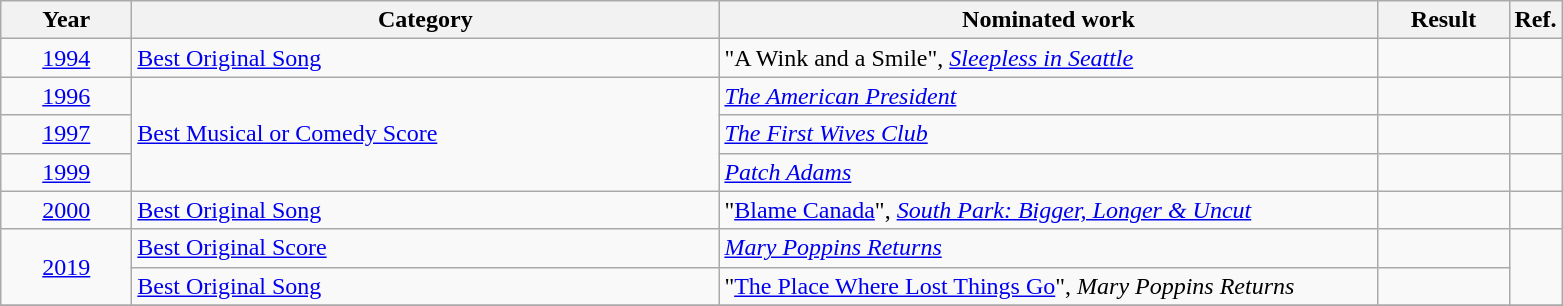<table class=wikitable>
<tr>
<th scope="col" style="width:5em;">Year</th>
<th scope="col" style="width:24em;">Category</th>
<th scope="col" style="width:27em;">Nominated work</th>
<th scope="col" style="width:5em;">Result</th>
<th>Ref.</th>
</tr>
<tr>
<td style="text-align:center;"><a href='#'>1994</a></td>
<td><a href='#'>Best Original Song</a></td>
<td>"A Wink and a Smile", <em><a href='#'>Sleepless in Seattle</a></em></td>
<td></td>
<td></td>
</tr>
<tr>
<td style="text-align:center;"><a href='#'>1996</a></td>
<td rowspan=3><a href='#'>Best Musical or Comedy Score</a></td>
<td><em><a href='#'>The American President</a></em></td>
<td></td>
<td></td>
</tr>
<tr>
<td style="text-align:center;"><a href='#'>1997</a></td>
<td><em><a href='#'>The First Wives Club</a></em></td>
<td></td>
<td></td>
</tr>
<tr>
<td style="text-align:center;"><a href='#'>1999</a></td>
<td><em><a href='#'>Patch Adams</a></em></td>
<td></td>
<td></td>
</tr>
<tr>
<td style="text-align:center;"><a href='#'>2000</a></td>
<td><a href='#'>Best Original Song</a></td>
<td>"<a href='#'>Blame Canada</a>", <em><a href='#'>South Park: Bigger, Longer & Uncut</a></em></td>
<td></td>
<td></td>
</tr>
<tr>
<td style="text-align:center;", rowspan=2><a href='#'>2019</a></td>
<td><a href='#'>Best Original Score</a></td>
<td><em><a href='#'>Mary Poppins Returns</a></em></td>
<td></td>
<td rowspan=2></td>
</tr>
<tr>
<td><a href='#'>Best Original Song</a></td>
<td>"<a href='#'>The Place Where Lost Things Go</a>", <em>Mary Poppins Returns</em></td>
<td></td>
</tr>
<tr>
</tr>
</table>
